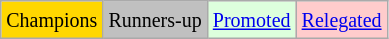<table class="wikitable">
<tr>
<td bgcolor=gold><small>Champions</small></td>
<td bgcolor=silver><small>Runners-up</small></td>
<td bgcolor="#DDFFDD"><small><a href='#'>Promoted</a></small></td>
<td bgcolor="#FFCCCC"><small><a href='#'>Relegated</a></small></td>
</tr>
</table>
